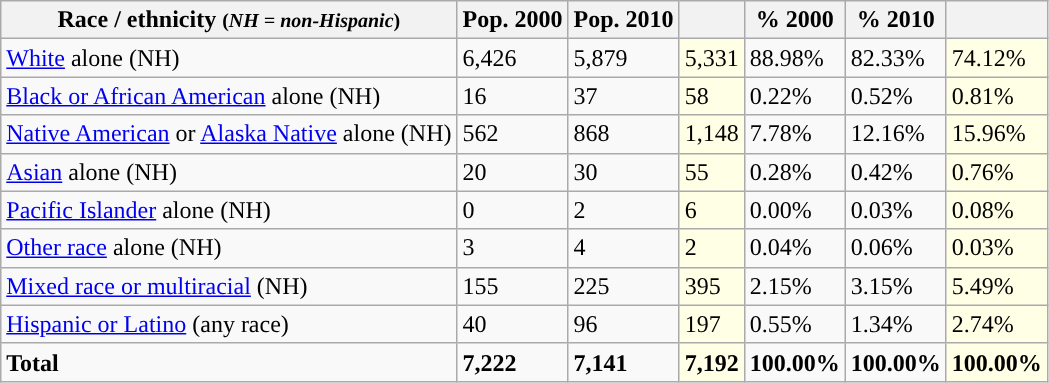<table class="wikitable">
<tr>
<th>Race / ethnicity <small>(<em>NH = non-Hispanic</em>)</small></th>
<th>Pop. 2000</th>
<th>Pop. 2010</th>
<th></th>
<th>% 2000</th>
<th>% 2010</th>
<th></th>
</tr>
<tr>
<td><a href='#'>White</a> alone (NH)</td>
<td>6,426</td>
<td>5,879</td>
<td style='background: #ffffe6;'>5,331</td>
<td>88.98%</td>
<td>82.33%</td>
<td style='background: #ffffe6;'>74.12%</td>
</tr>
<tr>
<td><a href='#'>Black or African American</a> alone (NH)</td>
<td>16</td>
<td>37</td>
<td style='background: #ffffe6;'>58</td>
<td>0.22%</td>
<td>0.52%</td>
<td style='background: #ffffe6;'>0.81%</td>
</tr>
<tr>
<td><a href='#'>Native American</a> or <a href='#'>Alaska Native</a> alone (NH)</td>
<td>562</td>
<td>868</td>
<td style='background: #ffffe6;'>1,148</td>
<td>7.78%</td>
<td>12.16%</td>
<td style='background: #ffffe6;'>15.96%</td>
</tr>
<tr>
<td><a href='#'>Asian</a> alone (NH)</td>
<td>20</td>
<td>30</td>
<td style='background: #ffffe6;'>55</td>
<td>0.28%</td>
<td>0.42%</td>
<td style='background: #ffffe6;'>0.76%</td>
</tr>
<tr>
<td><a href='#'>Pacific Islander</a> alone (NH)</td>
<td>0</td>
<td>2</td>
<td style='background: #ffffe6;'>6</td>
<td>0.00%</td>
<td>0.03%</td>
<td style='background: #ffffe6;'>0.08%</td>
</tr>
<tr>
<td><a href='#'>Other race</a> alone (NH)</td>
<td>3</td>
<td>4</td>
<td style='background: #ffffe6;'>2</td>
<td>0.04%</td>
<td>0.06%</td>
<td style='background: #ffffe6;'>0.03%</td>
</tr>
<tr>
<td><a href='#'>Mixed race or multiracial</a> (NH)</td>
<td>155</td>
<td>225</td>
<td style='background: #ffffe6;'>395</td>
<td>2.15%</td>
<td>3.15%</td>
<td style='background: #ffffe6;'>5.49%</td>
</tr>
<tr>
<td><a href='#'>Hispanic or Latino</a> (any race)</td>
<td>40</td>
<td>96</td>
<td style='background: #ffffe6;'>197</td>
<td>0.55%</td>
<td>1.34%</td>
<td style='background: #ffffe6;'>2.74%</td>
</tr>
<tr>
<td><strong>Total</strong></td>
<td><strong>7,222</strong></td>
<td><strong>7,141</strong></td>
<td style='background: #ffffe6;'><strong>7,192</strong></td>
<td><strong>100.00%</strong></td>
<td><strong>100.00%</strong></td>
<td style='background: #ffffe6;'><strong>100.00%</strong></td>
</tr>
</table>
